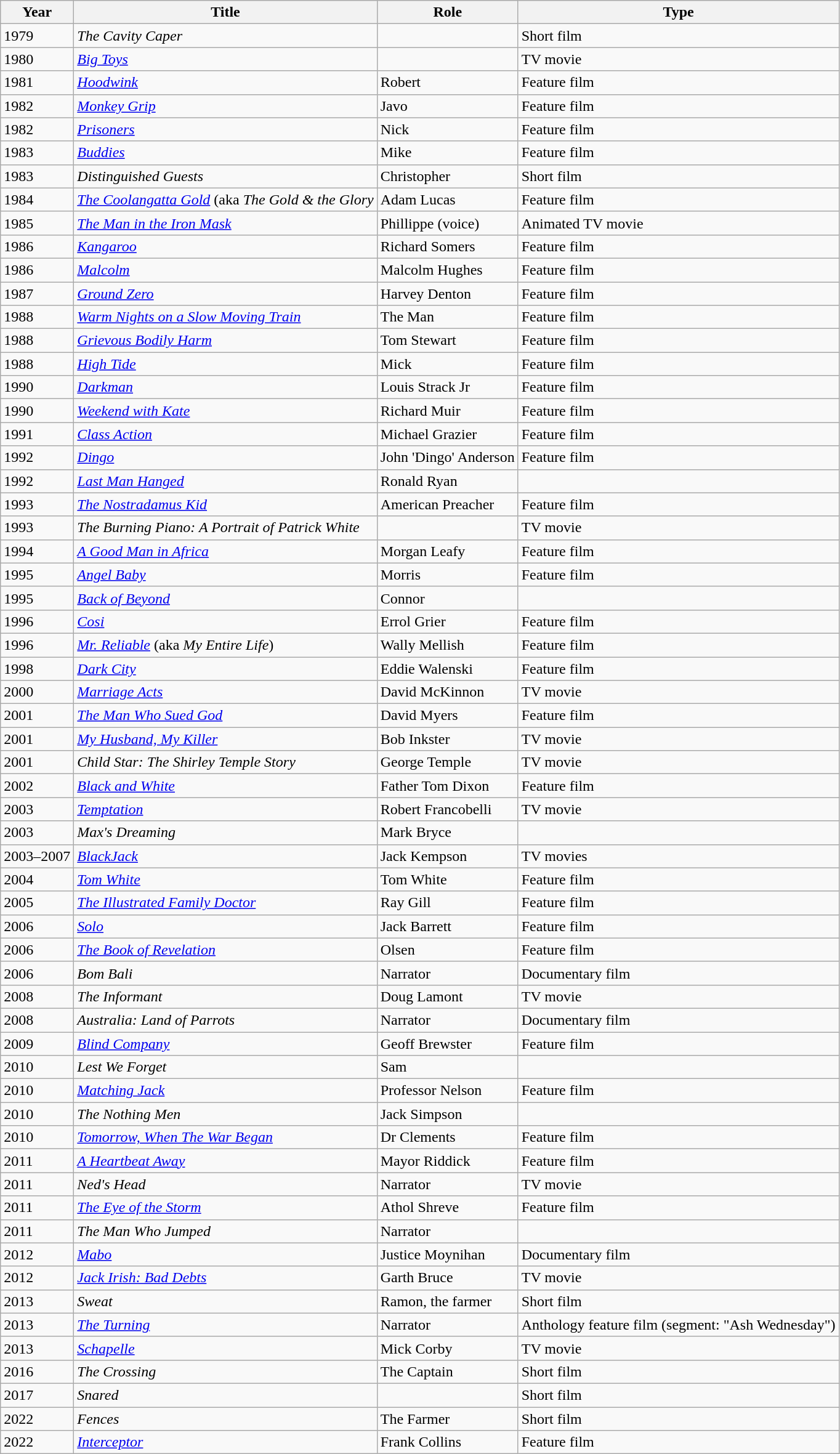<table class=wikitable>
<tr>
<th>Year</th>
<th>Title</th>
<th>Role</th>
<th>Type</th>
</tr>
<tr>
<td>1979</td>
<td><em>The Cavity Caper</em></td>
<td></td>
<td>Short film</td>
</tr>
<tr>
<td>1980</td>
<td><em><a href='#'>Big Toys</a></em></td>
<td></td>
<td>TV movie</td>
</tr>
<tr>
<td>1981</td>
<td><em><a href='#'>Hoodwink</a></em></td>
<td>Robert</td>
<td>Feature film</td>
</tr>
<tr>
<td>1982</td>
<td><em><a href='#'>Monkey Grip</a></em></td>
<td>Javo</td>
<td>Feature film</td>
</tr>
<tr>
<td>1982</td>
<td><em><a href='#'>Prisoners</a></em></td>
<td>Nick</td>
<td>Feature film</td>
</tr>
<tr>
<td>1983</td>
<td><em><a href='#'>Buddies</a></em></td>
<td>Mike</td>
<td>Feature film</td>
</tr>
<tr>
<td>1983</td>
<td><em>Distinguished Guests</em></td>
<td>Christopher</td>
<td>Short film</td>
</tr>
<tr>
<td>1984</td>
<td><em><a href='#'>The Coolangatta Gold</a></em> (aka <em>The Gold & the Glory</em></td>
<td>Adam Lucas</td>
<td>Feature film</td>
</tr>
<tr>
<td>1985</td>
<td><em><a href='#'>The Man in the Iron Mask</a></em></td>
<td>Phillippe (voice)</td>
<td>Animated TV movie</td>
</tr>
<tr>
<td>1986</td>
<td><em><a href='#'>Kangaroo</a></em></td>
<td>Richard Somers</td>
<td>Feature film</td>
</tr>
<tr>
<td>1986</td>
<td><em><a href='#'>Malcolm</a></em></td>
<td>Malcolm Hughes</td>
<td>Feature film</td>
</tr>
<tr>
<td>1987</td>
<td><em><a href='#'>Ground Zero</a></em></td>
<td>Harvey Denton</td>
<td>Feature film</td>
</tr>
<tr>
<td>1988</td>
<td><em><a href='#'>Warm Nights on a Slow Moving Train</a></em></td>
<td>The Man</td>
<td>Feature film</td>
</tr>
<tr>
<td>1988</td>
<td><em><a href='#'>Grievous Bodily Harm</a></em></td>
<td>Tom Stewart</td>
<td>Feature film</td>
</tr>
<tr>
<td>1988</td>
<td><em><a href='#'>High Tide</a></em></td>
<td>Mick</td>
<td>Feature film</td>
</tr>
<tr>
<td>1990</td>
<td><em><a href='#'>Darkman</a></em></td>
<td>Louis Strack Jr</td>
<td>Feature film</td>
</tr>
<tr>
<td>1990</td>
<td><em><a href='#'>Weekend with Kate</a></em></td>
<td>Richard Muir</td>
<td>Feature film</td>
</tr>
<tr>
<td>1991</td>
<td><em><a href='#'>Class Action</a></em></td>
<td>Michael Grazier</td>
<td>Feature film</td>
</tr>
<tr>
<td>1992</td>
<td><em><a href='#'>Dingo</a></em></td>
<td>John 'Dingo' Anderson</td>
<td>Feature film</td>
</tr>
<tr>
<td>1992</td>
<td><em><a href='#'>Last Man Hanged</a></em></td>
<td>Ronald Ryan</td>
<td></td>
</tr>
<tr>
<td>1993</td>
<td><em><a href='#'>The Nostradamus Kid</a></em></td>
<td>American Preacher</td>
<td>Feature film</td>
</tr>
<tr>
<td>1993</td>
<td><em>The Burning Piano: A Portrait of Patrick White</em></td>
<td></td>
<td>TV movie</td>
</tr>
<tr>
<td>1994</td>
<td><em><a href='#'>A Good Man in Africa</a></em></td>
<td>Morgan Leafy</td>
<td>Feature film</td>
</tr>
<tr>
<td>1995</td>
<td><em><a href='#'>Angel Baby</a></em></td>
<td>Morris</td>
<td>Feature film</td>
</tr>
<tr>
<td>1995</td>
<td><em><a href='#'>Back of Beyond</a></em></td>
<td>Connor</td>
<td></td>
</tr>
<tr>
<td>1996</td>
<td><em><a href='#'>Cosi</a></em></td>
<td>Errol Grier</td>
<td>Feature film</td>
</tr>
<tr>
<td>1996</td>
<td><em><a href='#'>Mr. Reliable</a></em> (aka <em>My Entire Life</em>)</td>
<td>Wally Mellish</td>
<td>Feature film</td>
</tr>
<tr>
<td>1998</td>
<td><em><a href='#'>Dark City</a></em></td>
<td>Eddie Walenski</td>
<td>Feature film</td>
</tr>
<tr>
<td>2000</td>
<td><em><a href='#'>Marriage Acts</a></em></td>
<td>David McKinnon</td>
<td>TV movie</td>
</tr>
<tr>
<td>2001</td>
<td><em><a href='#'>The Man Who Sued God</a></em></td>
<td>David Myers</td>
<td>Feature film</td>
</tr>
<tr>
<td>2001</td>
<td><em><a href='#'>My Husband, My Killer</a></em></td>
<td>Bob Inkster</td>
<td>TV movie</td>
</tr>
<tr>
<td>2001</td>
<td><em>Child Star: The Shirley Temple Story</em></td>
<td>George Temple</td>
<td>TV movie</td>
</tr>
<tr>
<td>2002</td>
<td><em><a href='#'>Black and White</a></em></td>
<td>Father Tom Dixon</td>
<td>Feature film</td>
</tr>
<tr>
<td>2003</td>
<td><em><a href='#'>Temptation</a></em></td>
<td>Robert Francobelli</td>
<td>TV movie</td>
</tr>
<tr>
<td>2003</td>
<td><em>Max's Dreaming</em></td>
<td>Mark Bryce</td>
<td></td>
</tr>
<tr>
<td>2003–2007</td>
<td><em><a href='#'>BlackJack</a></em></td>
<td>Jack Kempson</td>
<td>TV movies</td>
</tr>
<tr>
<td>2004</td>
<td><em><a href='#'>Tom White</a></em></td>
<td>Tom White</td>
<td>Feature film</td>
</tr>
<tr>
<td>2005</td>
<td><em><a href='#'>The Illustrated Family Doctor</a></em></td>
<td>Ray Gill</td>
<td>Feature film</td>
</tr>
<tr>
<td>2006</td>
<td><em><a href='#'>Solo</a></em></td>
<td>Jack Barrett</td>
<td>Feature film</td>
</tr>
<tr>
<td>2006</td>
<td><em><a href='#'>The Book of Revelation</a></em></td>
<td>Olsen</td>
<td>Feature film</td>
</tr>
<tr>
<td>2006</td>
<td><em>Bom Bali</em></td>
<td>Narrator</td>
<td>Documentary film</td>
</tr>
<tr>
<td>2008</td>
<td><em>The Informant</em></td>
<td>Doug Lamont</td>
<td>TV movie</td>
</tr>
<tr>
<td>2008</td>
<td><em>Australia: Land of Parrots</em></td>
<td>Narrator</td>
<td>Documentary film</td>
</tr>
<tr>
<td>2009</td>
<td><em><a href='#'>Blind Company</a></em></td>
<td>Geoff Brewster</td>
<td>Feature film</td>
</tr>
<tr>
<td>2010</td>
<td><em>Lest We Forget</em></td>
<td>Sam</td>
<td></td>
</tr>
<tr>
<td>2010</td>
<td><em><a href='#'>Matching Jack</a></em></td>
<td>Professor Nelson</td>
<td>Feature film</td>
</tr>
<tr>
<td>2010</td>
<td><em>The Nothing Men</em></td>
<td>Jack Simpson</td>
<td></td>
</tr>
<tr>
<td>2010</td>
<td><em><a href='#'>Tomorrow, When The War Began</a></em></td>
<td>Dr Clements</td>
<td>Feature film</td>
</tr>
<tr>
<td>2011</td>
<td><em><a href='#'>A Heartbeat Away</a></em></td>
<td>Mayor Riddick</td>
<td>Feature film</td>
</tr>
<tr>
<td>2011</td>
<td><em>Ned's Head</em></td>
<td>Narrator</td>
<td>TV movie</td>
</tr>
<tr>
<td>2011</td>
<td><em><a href='#'>The Eye of the Storm</a></em></td>
<td>Athol Shreve</td>
<td>Feature film</td>
</tr>
<tr>
<td>2011</td>
<td><em>The Man Who Jumped</em></td>
<td>Narrator</td>
<td></td>
</tr>
<tr>
<td>2012</td>
<td><em><a href='#'>Mabo</a></em></td>
<td>Justice Moynihan</td>
<td>Documentary film</td>
</tr>
<tr>
<td>2012</td>
<td><em><a href='#'>Jack Irish: Bad Debts</a></em></td>
<td>Garth Bruce</td>
<td>TV movie</td>
</tr>
<tr>
<td>2013</td>
<td><em>Sweat</em></td>
<td>Ramon, the farmer</td>
<td>Short film</td>
</tr>
<tr>
<td>2013</td>
<td><em><a href='#'>The Turning</a></em></td>
<td>Narrator</td>
<td>Anthology feature film (segment: "Ash Wednesday")</td>
</tr>
<tr>
<td>2013</td>
<td><em><a href='#'>Schapelle</a></em></td>
<td>Mick Corby</td>
<td>TV movie</td>
</tr>
<tr>
<td>2016</td>
<td><em>The Crossing</em></td>
<td>The Captain</td>
<td>Short film</td>
</tr>
<tr>
<td>2017</td>
<td><em>Snared</em></td>
<td></td>
<td>Short film</td>
</tr>
<tr>
<td>2022</td>
<td><em>Fences</em></td>
<td>The Farmer</td>
<td>Short film</td>
</tr>
<tr>
<td>2022</td>
<td><em><a href='#'>Interceptor</a></em></td>
<td>Frank Collins</td>
<td>Feature film</td>
</tr>
</table>
